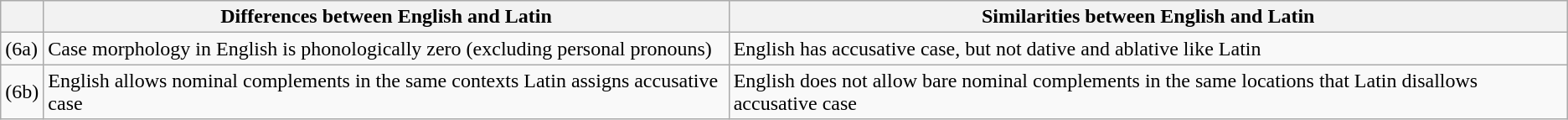<table class="wikitable">
<tr>
<th></th>
<th>Differences between English and Latin</th>
<th>Similarities between English and Latin</th>
</tr>
<tr>
<td>(6a)</td>
<td>Case morphology in English is phonologically zero (excluding personal pronouns)</td>
<td>English has accusative case, but not dative and ablative like Latin</td>
</tr>
<tr>
<td>(6b)</td>
<td>English allows nominal complements in the same contexts Latin assigns accusative case</td>
<td>English does not allow bare nominal complements in the same locations that Latin disallows accusative case</td>
</tr>
</table>
